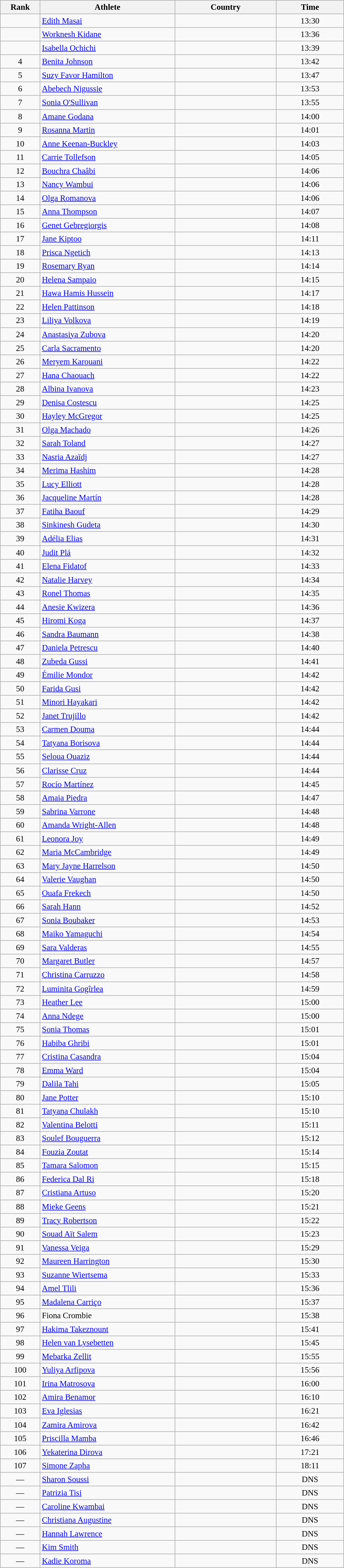<table class="wikitable sortable" style=" text-align:center; font-size:95%;" width="50%">
<tr>
<th width=5%>Rank</th>
<th width=20%>Athlete</th>
<th width=15%>Country</th>
<th width=10%>Time</th>
</tr>
<tr>
<td align=center></td>
<td align=left><a href='#'>Edith Masai</a></td>
<td align=left></td>
<td>13:30</td>
</tr>
<tr>
<td align=center></td>
<td align=left><a href='#'>Worknesh Kidane</a></td>
<td align=left></td>
<td>13:36</td>
</tr>
<tr>
<td align=center></td>
<td align=left><a href='#'>Isabella Ochichi</a></td>
<td align=left></td>
<td>13:39</td>
</tr>
<tr>
<td align=center>4</td>
<td align=left><a href='#'>Benita Johnson</a></td>
<td align=left></td>
<td>13:42</td>
</tr>
<tr>
<td align=center>5</td>
<td align=left><a href='#'>Suzy Favor Hamilton</a></td>
<td align=left></td>
<td>13:47</td>
</tr>
<tr>
<td align=center>6</td>
<td align=left><a href='#'>Abebech Nigussie</a></td>
<td align=left></td>
<td>13:53</td>
</tr>
<tr>
<td align=center>7</td>
<td align=left><a href='#'>Sonia O'Sullivan</a></td>
<td align=left></td>
<td>13:55</td>
</tr>
<tr>
<td align=center>8</td>
<td align=left><a href='#'>Amane Godana</a></td>
<td align=left></td>
<td>14:00</td>
</tr>
<tr>
<td align=center>9</td>
<td align=left><a href='#'>Rosanna Martin</a></td>
<td align=left></td>
<td>14:01</td>
</tr>
<tr>
<td align=center>10</td>
<td align=left><a href='#'>Anne Keenan-Buckley</a></td>
<td align=left></td>
<td>14:03</td>
</tr>
<tr>
<td align=center>11</td>
<td align=left><a href='#'>Carrie Tollefson</a></td>
<td align=left></td>
<td>14:05</td>
</tr>
<tr>
<td align=center>12</td>
<td align=left><a href='#'>Bouchra Chaâbi</a></td>
<td align=left></td>
<td>14:06</td>
</tr>
<tr>
<td align=center>13</td>
<td align=left><a href='#'>Nancy Wambui</a></td>
<td align=left></td>
<td>14:06</td>
</tr>
<tr>
<td align=center>14</td>
<td align=left><a href='#'>Olga Romanova</a></td>
<td align=left></td>
<td>14:06</td>
</tr>
<tr>
<td align=center>15</td>
<td align=left><a href='#'>Anna Thompson</a></td>
<td align=left></td>
<td>14:07</td>
</tr>
<tr>
<td align=center>16</td>
<td align=left><a href='#'>Genet Gebregiorgis</a></td>
<td align=left></td>
<td>14:08</td>
</tr>
<tr>
<td align=center>17</td>
<td align=left><a href='#'>Jane Kiptoo</a></td>
<td align=left></td>
<td>14:11</td>
</tr>
<tr>
<td align=center>18</td>
<td align=left><a href='#'>Prisca Ngetich</a></td>
<td align=left></td>
<td>14:13</td>
</tr>
<tr>
<td align=center>19</td>
<td align=left><a href='#'>Rosemary Ryan</a></td>
<td align=left></td>
<td>14:14</td>
</tr>
<tr>
<td align=center>20</td>
<td align=left><a href='#'>Helena Sampaio</a></td>
<td align=left></td>
<td>14:15</td>
</tr>
<tr>
<td align=center>21</td>
<td align=left><a href='#'>Hawa Hamis Hussein</a></td>
<td align=left></td>
<td>14:17</td>
</tr>
<tr>
<td align=center>22</td>
<td align=left><a href='#'>Helen Pattinson</a></td>
<td align=left></td>
<td>14:18</td>
</tr>
<tr>
<td align=center>23</td>
<td align=left><a href='#'>Liliya Volkova</a></td>
<td align=left></td>
<td>14:19</td>
</tr>
<tr>
<td align=center>24</td>
<td align=left><a href='#'>Anastasiya Zubova</a></td>
<td align=left></td>
<td>14:20</td>
</tr>
<tr>
<td align=center>25</td>
<td align=left><a href='#'>Carla Sacramento</a></td>
<td align=left></td>
<td>14:20</td>
</tr>
<tr>
<td align=center>26</td>
<td align=left><a href='#'>Meryem Karouani</a></td>
<td align=left></td>
<td>14:22</td>
</tr>
<tr>
<td align=center>27</td>
<td align=left><a href='#'>Hana Chaouach</a></td>
<td align=left></td>
<td>14:22</td>
</tr>
<tr>
<td align=center>28</td>
<td align=left><a href='#'>Albina Ivanova</a></td>
<td align=left></td>
<td>14:23</td>
</tr>
<tr>
<td align=center>29</td>
<td align=left><a href='#'>Denisa Costescu</a></td>
<td align=left></td>
<td>14:25</td>
</tr>
<tr>
<td align=center>30</td>
<td align=left><a href='#'>Hayley McGregor</a></td>
<td align=left></td>
<td>14:25</td>
</tr>
<tr>
<td align=center>31</td>
<td align=left><a href='#'>Olga Machado</a></td>
<td align=left></td>
<td>14:26</td>
</tr>
<tr>
<td align=center>32</td>
<td align=left><a href='#'>Sarah Toland</a></td>
<td align=left></td>
<td>14:27</td>
</tr>
<tr>
<td align=center>33</td>
<td align=left><a href='#'>Nasria Azaïdj</a></td>
<td align=left></td>
<td>14:27</td>
</tr>
<tr>
<td align=center>34</td>
<td align=left><a href='#'>Merima Hashim</a></td>
<td align=left></td>
<td>14:28</td>
</tr>
<tr>
<td align=center>35</td>
<td align=left><a href='#'>Lucy Elliott</a></td>
<td align=left></td>
<td>14:28</td>
</tr>
<tr>
<td align=center>36</td>
<td align=left><a href='#'>Jacqueline Martín</a></td>
<td align=left></td>
<td>14:28</td>
</tr>
<tr>
<td align=center>37</td>
<td align=left><a href='#'>Fatiha Baouf</a></td>
<td align=left></td>
<td>14:29</td>
</tr>
<tr>
<td align=center>38</td>
<td align=left><a href='#'>Sinkinesh Gudeta</a></td>
<td align=left></td>
<td>14:30</td>
</tr>
<tr>
<td align=center>39</td>
<td align=left><a href='#'>Adélia Elias</a></td>
<td align=left></td>
<td>14:31</td>
</tr>
<tr>
<td align=center>40</td>
<td align=left><a href='#'>Judit Plá</a></td>
<td align=left></td>
<td>14:32</td>
</tr>
<tr>
<td align=center>41</td>
<td align=left><a href='#'>Elena Fidatof</a></td>
<td align=left></td>
<td>14:33</td>
</tr>
<tr>
<td align=center>42</td>
<td align=left><a href='#'>Natalie Harvey</a></td>
<td align=left></td>
<td>14:34</td>
</tr>
<tr>
<td align=center>43</td>
<td align=left><a href='#'>Ronel Thomas</a></td>
<td align=left></td>
<td>14:35</td>
</tr>
<tr>
<td align=center>44</td>
<td align=left><a href='#'>Anesie Kwizera</a></td>
<td align=left></td>
<td>14:36</td>
</tr>
<tr>
<td align=center>45</td>
<td align=left><a href='#'>Hiromi Koga</a></td>
<td align=left></td>
<td>14:37</td>
</tr>
<tr>
<td align=center>46</td>
<td align=left><a href='#'>Sandra Baumann</a></td>
<td align=left></td>
<td>14:38</td>
</tr>
<tr>
<td align=center>47</td>
<td align=left><a href='#'>Daniela Petrescu</a></td>
<td align=left></td>
<td>14:40</td>
</tr>
<tr>
<td align=center>48</td>
<td align=left><a href='#'>Zubeda Gussi</a></td>
<td align=left></td>
<td>14:41</td>
</tr>
<tr>
<td align=center>49</td>
<td align=left><a href='#'>Émilie Mondor</a></td>
<td align=left></td>
<td>14:42</td>
</tr>
<tr>
<td align=center>50</td>
<td align=left><a href='#'>Farida Gusi</a></td>
<td align=left></td>
<td>14:42</td>
</tr>
<tr>
<td align=center>51</td>
<td align=left><a href='#'>Minori Hayakari</a></td>
<td align=left></td>
<td>14:42</td>
</tr>
<tr>
<td align=center>52</td>
<td align=left><a href='#'>Janet Trujillo</a></td>
<td align=left></td>
<td>14:42</td>
</tr>
<tr>
<td align=center>53</td>
<td align=left><a href='#'>Carmen Douma</a></td>
<td align=left></td>
<td>14:44</td>
</tr>
<tr>
<td align=center>54</td>
<td align=left><a href='#'>Tatyana Borisova</a></td>
<td align=left></td>
<td>14:44</td>
</tr>
<tr>
<td align=center>55</td>
<td align=left><a href='#'>Seloua Ouaziz</a></td>
<td align=left></td>
<td>14:44</td>
</tr>
<tr>
<td align=center>56</td>
<td align=left><a href='#'>Clarisse Cruz</a></td>
<td align=left></td>
<td>14:44</td>
</tr>
<tr>
<td align=center>57</td>
<td align=left><a href='#'>Rocío Martínez</a></td>
<td align=left></td>
<td>14:45</td>
</tr>
<tr>
<td align=center>58</td>
<td align=left><a href='#'>Amaia Piedra</a></td>
<td align=left></td>
<td>14:47</td>
</tr>
<tr>
<td align=center>59</td>
<td align=left><a href='#'>Sabrina Varrone</a></td>
<td align=left></td>
<td>14:48</td>
</tr>
<tr>
<td align=center>60</td>
<td align=left><a href='#'>Amanda Wright-Allen</a></td>
<td align=left></td>
<td>14:48</td>
</tr>
<tr>
<td align=center>61</td>
<td align=left><a href='#'>Leonora Joy</a></td>
<td align=left></td>
<td>14:49</td>
</tr>
<tr>
<td align=center>62</td>
<td align=left><a href='#'>Maria McCambridge</a></td>
<td align=left></td>
<td>14:49</td>
</tr>
<tr>
<td align=center>63</td>
<td align=left><a href='#'>Mary Jayne Harrelson</a></td>
<td align=left></td>
<td>14:50</td>
</tr>
<tr>
<td align=center>64</td>
<td align=left><a href='#'>Valerie Vaughan</a></td>
<td align=left></td>
<td>14:50</td>
</tr>
<tr>
<td align=center>65</td>
<td align=left><a href='#'>Ouafa Frekech</a></td>
<td align=left></td>
<td>14:50</td>
</tr>
<tr>
<td align=center>66</td>
<td align=left><a href='#'>Sarah Hann</a></td>
<td align=left></td>
<td>14:52</td>
</tr>
<tr>
<td align=center>67</td>
<td align=left><a href='#'>Sonia Boubaker</a></td>
<td align=left></td>
<td>14:53</td>
</tr>
<tr>
<td align=center>68</td>
<td align=left><a href='#'>Maiko Yamaguchi</a></td>
<td align=left></td>
<td>14:54</td>
</tr>
<tr>
<td align=center>69</td>
<td align=left><a href='#'>Sara Valderas</a></td>
<td align=left></td>
<td>14:55</td>
</tr>
<tr>
<td align=center>70</td>
<td align=left><a href='#'>Margaret Butler</a></td>
<td align=left></td>
<td>14:57</td>
</tr>
<tr>
<td align=center>71</td>
<td align=left><a href='#'>Christina Carruzzo</a></td>
<td align=left></td>
<td>14:58</td>
</tr>
<tr>
<td align=center>72</td>
<td align=left><a href='#'>Luminita Gogîrlea</a></td>
<td align=left></td>
<td>14:59</td>
</tr>
<tr>
<td align=center>73</td>
<td align=left><a href='#'>Heather Lee</a></td>
<td align=left></td>
<td>15:00</td>
</tr>
<tr>
<td align=center>74</td>
<td align=left><a href='#'>Anna Ndege</a></td>
<td align=left></td>
<td>15:00</td>
</tr>
<tr>
<td align=center>75</td>
<td align=left><a href='#'>Sonia Thomas</a></td>
<td align=left></td>
<td>15:01</td>
</tr>
<tr>
<td align=center>76</td>
<td align=left><a href='#'>Habiba Ghribi</a></td>
<td align=left></td>
<td>15:01</td>
</tr>
<tr>
<td align=center>77</td>
<td align=left><a href='#'>Cristina Casandra</a></td>
<td align=left></td>
<td>15:04</td>
</tr>
<tr>
<td align=center>78</td>
<td align=left><a href='#'>Emma Ward</a></td>
<td align=left></td>
<td>15:04</td>
</tr>
<tr>
<td align=center>79</td>
<td align=left><a href='#'>Dalila Tahi</a></td>
<td align=left></td>
<td>15:05</td>
</tr>
<tr>
<td align=center>80</td>
<td align=left><a href='#'>Jane Potter</a></td>
<td align=left></td>
<td>15:10</td>
</tr>
<tr>
<td align=center>81</td>
<td align=left><a href='#'>Tatyana Chulakh</a></td>
<td align=left></td>
<td>15:10</td>
</tr>
<tr>
<td align=center>82</td>
<td align=left><a href='#'>Valentina Belotti</a></td>
<td align=left></td>
<td>15:11</td>
</tr>
<tr>
<td align=center>83</td>
<td align=left><a href='#'>Soulef Bouguerra</a></td>
<td align=left></td>
<td>15:12</td>
</tr>
<tr>
<td align=center>84</td>
<td align=left><a href='#'>Fouzia Zoutat</a></td>
<td align=left></td>
<td>15:14</td>
</tr>
<tr>
<td align=center>85</td>
<td align=left><a href='#'>Tamara Salomon</a></td>
<td align=left></td>
<td>15:15</td>
</tr>
<tr>
<td align=center>86</td>
<td align=left><a href='#'>Federica Dal Ri</a></td>
<td align=left></td>
<td>15:18</td>
</tr>
<tr>
<td align=center>87</td>
<td align=left><a href='#'>Cristiana Artuso</a></td>
<td align=left></td>
<td>15:20</td>
</tr>
<tr>
<td align=center>88</td>
<td align=left><a href='#'>Mieke Geens</a></td>
<td align=left></td>
<td>15:21</td>
</tr>
<tr>
<td align=center>89</td>
<td align=left><a href='#'>Tracy Robertson</a></td>
<td align=left></td>
<td>15:22</td>
</tr>
<tr>
<td align=center>90</td>
<td align=left><a href='#'>Souad Aït Salem</a></td>
<td align=left></td>
<td>15:23</td>
</tr>
<tr>
<td align=center>91</td>
<td align=left><a href='#'>Vanessa Veiga</a></td>
<td align=left></td>
<td>15:29</td>
</tr>
<tr>
<td align=center>92</td>
<td align=left><a href='#'>Maureen Harrington</a></td>
<td align=left></td>
<td>15:30</td>
</tr>
<tr>
<td align=center>93</td>
<td align=left><a href='#'>Suzanne Wiertsema</a></td>
<td align=left></td>
<td>15:33</td>
</tr>
<tr>
<td align=center>94</td>
<td align=left><a href='#'>Amel Tlili</a></td>
<td align=left></td>
<td>15:36</td>
</tr>
<tr>
<td align=center>95</td>
<td align=left><a href='#'>Madalena Carriço</a></td>
<td align=left></td>
<td>15:37</td>
</tr>
<tr>
<td align=center>96</td>
<td align=left>Fiona Crombie</td>
<td align=left></td>
<td>15:38</td>
</tr>
<tr>
<td align=center>97</td>
<td align=left><a href='#'>Hakima Takeznount</a></td>
<td align=left></td>
<td>15:41</td>
</tr>
<tr>
<td align=center>98</td>
<td align=left><a href='#'>Helen van Lysebetten</a></td>
<td align=left></td>
<td>15:45</td>
</tr>
<tr>
<td align=center>99</td>
<td align=left><a href='#'>Mebarka Zellit</a></td>
<td align=left></td>
<td>15:55</td>
</tr>
<tr>
<td align=center>100</td>
<td align=left><a href='#'>Yuliya Arfipova</a></td>
<td align=left></td>
<td>15:56</td>
</tr>
<tr>
<td align=center>101</td>
<td align=left><a href='#'>Irina Matrosova</a></td>
<td align=left></td>
<td>16:00</td>
</tr>
<tr>
<td align=center>102</td>
<td align=left><a href='#'>Amira Benamor</a></td>
<td align=left></td>
<td>16:10</td>
</tr>
<tr>
<td align=center>103</td>
<td align=left><a href='#'>Eva Iglesias</a></td>
<td align=left></td>
<td>16:21</td>
</tr>
<tr>
<td align=center>104</td>
<td align=left><a href='#'>Zamira Amirova</a></td>
<td align=left></td>
<td>16:42</td>
</tr>
<tr>
<td align=center>105</td>
<td align=left><a href='#'>Priscilla Mamba</a></td>
<td align=left></td>
<td>16:46</td>
</tr>
<tr>
<td align=center>106</td>
<td align=left><a href='#'>Yekaterina Dirova</a></td>
<td align=left></td>
<td>17:21</td>
</tr>
<tr>
<td align=center>107</td>
<td align=left><a href='#'>Simone Zapha</a></td>
<td align=left></td>
<td>18:11</td>
</tr>
<tr>
<td align=center>—</td>
<td align=left><a href='#'>Sharon Soussi</a></td>
<td align=left></td>
<td>DNS</td>
</tr>
<tr>
<td align=center>—</td>
<td align=left><a href='#'>Patrizia Tisi</a></td>
<td align=left></td>
<td>DNS</td>
</tr>
<tr>
<td align=center>—</td>
<td align=left><a href='#'>Caroline Kwambai</a></td>
<td align=left></td>
<td>DNS</td>
</tr>
<tr>
<td align=center>—</td>
<td align=left><a href='#'>Christiana Augustine</a></td>
<td align=left></td>
<td>DNS</td>
</tr>
<tr>
<td align=center>—</td>
<td align=left><a href='#'>Hannah Lawrence</a></td>
<td align=left></td>
<td>DNS</td>
</tr>
<tr>
<td align=center>—</td>
<td align=left><a href='#'>Kim Smith</a></td>
<td align=left></td>
<td>DNS</td>
</tr>
<tr>
<td align=center>—</td>
<td align=left><a href='#'>Kadie Koroma</a></td>
<td align=left></td>
<td>DNS</td>
</tr>
</table>
